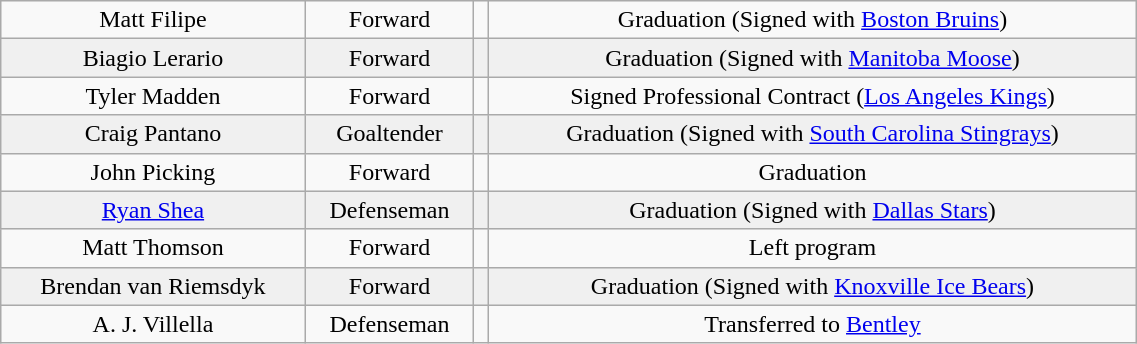<table class="wikitable" width="60%">
<tr align="center" bgcolor="">
<td>Matt Filipe</td>
<td>Forward</td>
<td></td>
<td>Graduation (Signed with <a href='#'>Boston Bruins</a>)</td>
</tr>
<tr align="center" bgcolor="f0f0f0">
<td>Biagio Lerario</td>
<td>Forward</td>
<td></td>
<td>Graduation (Signed with <a href='#'>Manitoba Moose</a>)</td>
</tr>
<tr align="center" bgcolor="">
<td>Tyler Madden</td>
<td>Forward</td>
<td></td>
<td>Signed Professional Contract (<a href='#'>Los Angeles Kings</a>)</td>
</tr>
<tr align="center" bgcolor="f0f0f0">
<td>Craig Pantano</td>
<td>Goaltender</td>
<td></td>
<td>Graduation (Signed with <a href='#'>South Carolina Stingrays</a>)</td>
</tr>
<tr align="center" bgcolor="">
<td>John Picking</td>
<td>Forward</td>
<td></td>
<td>Graduation</td>
</tr>
<tr align="center" bgcolor="f0f0f0">
<td><a href='#'>Ryan Shea</a></td>
<td>Defenseman</td>
<td></td>
<td>Graduation (Signed with <a href='#'>Dallas Stars</a>)</td>
</tr>
<tr align="center" bgcolor="">
<td>Matt Thomson</td>
<td>Forward</td>
<td></td>
<td>Left program</td>
</tr>
<tr align="center" bgcolor="f0f0f0">
<td>Brendan van Riemsdyk</td>
<td>Forward</td>
<td></td>
<td>Graduation (Signed with <a href='#'>Knoxville Ice Bears</a>)</td>
</tr>
<tr align="center" bgcolor="">
<td>A. J. Villella</td>
<td>Defenseman</td>
<td></td>
<td>Transferred to <a href='#'>Bentley</a></td>
</tr>
</table>
